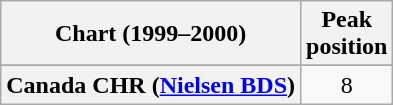<table class="wikitable plainrowheaders" style="text-align:center">
<tr>
<th scope="col">Chart (1999–2000)</th>
<th scope="col">Peak<br>position</th>
</tr>
<tr>
</tr>
<tr>
</tr>
<tr>
<th scope="row">Canada CHR (<a href='#'>Nielsen BDS</a>)</th>
<td style="text-align:center">8</td>
</tr>
</table>
